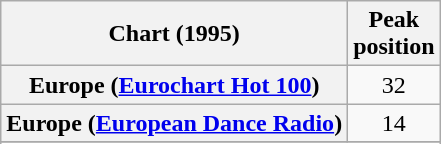<table class="wikitable sortable plainrowheaders" style="text-align:center">
<tr>
<th>Chart (1995)</th>
<th>Peak<br>position</th>
</tr>
<tr>
<th scope="row">Europe (<a href='#'>Eurochart Hot 100</a>)</th>
<td>32</td>
</tr>
<tr>
<th scope="row">Europe (<a href='#'>European Dance Radio</a>)</th>
<td>14</td>
</tr>
<tr>
</tr>
<tr>
</tr>
<tr>
</tr>
<tr>
</tr>
<tr>
</tr>
<tr>
</tr>
</table>
